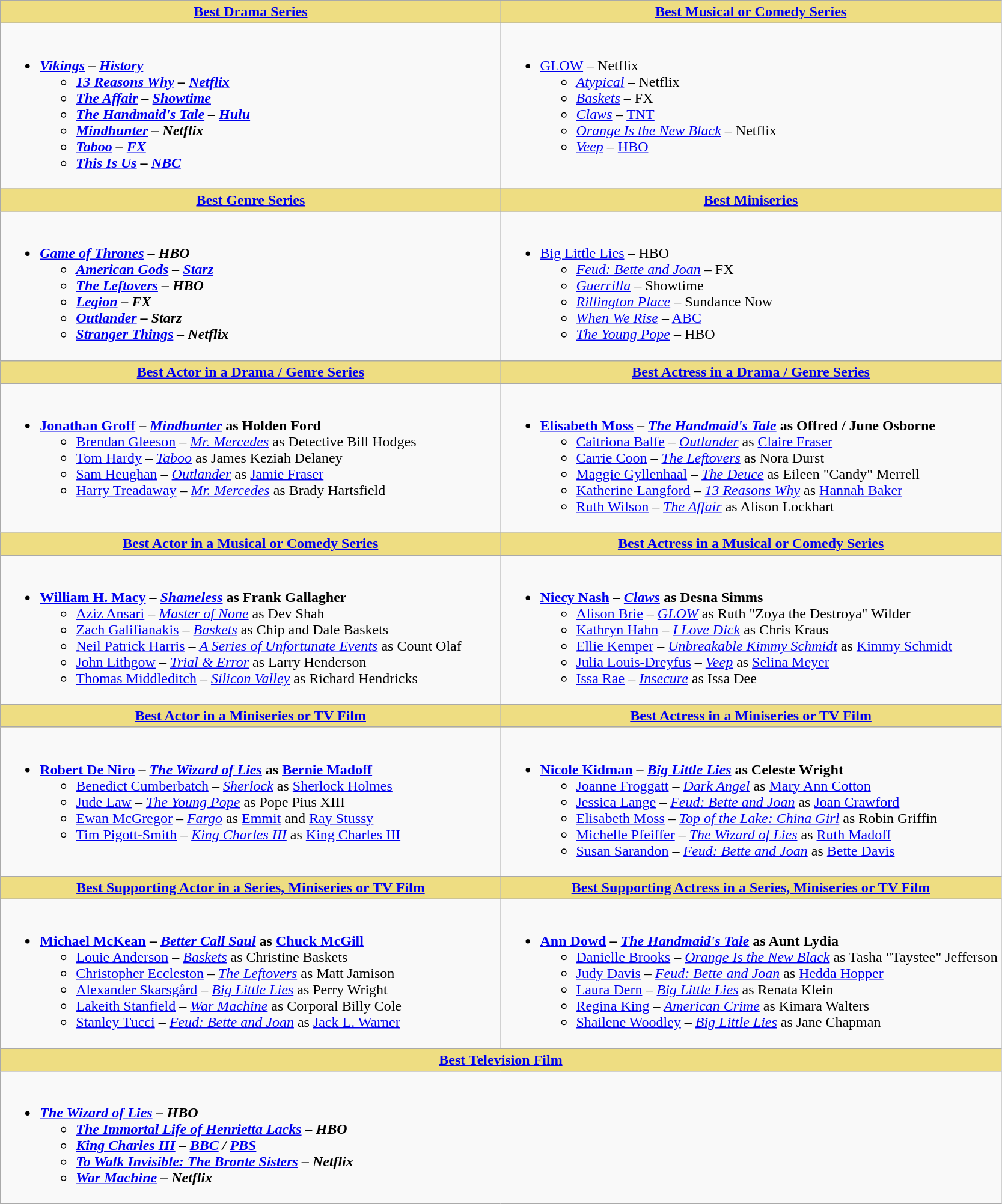<table class="wikitable">
<tr>
<th style="background:#EEDD82; width:50%"><a href='#'>Best Drama Series</a></th>
<th style="background:#EEDD82; width:50%"><a href='#'>Best Musical or Comedy Series</a></th>
</tr>
<tr>
<td valign="top"><br><ul><li><strong><em><a href='#'>Vikings</a><em> – <a href='#'>History</a><strong><ul><li></em><a href='#'>13 Reasons Why</a><em> – <a href='#'>Netflix</a></li><li></em><a href='#'>The Affair</a><em> – <a href='#'>Showtime</a></li><li></em><a href='#'>The Handmaid's Tale</a><em> – <a href='#'>Hulu</a></li><li></em><a href='#'>Mindhunter</a><em> – Netflix</li><li></em><a href='#'>Taboo</a><em> – <a href='#'>FX</a></li><li></em><a href='#'>This Is Us</a><em> – <a href='#'>NBC</a></li></ul></li></ul></td>
<td valign="top"><br><ul><li></em></strong><a href='#'>GLOW</a></em> – Netflix</strong><ul><li><em><a href='#'>Atypical</a></em> – Netflix</li><li><em><a href='#'>Baskets</a></em> – FX</li><li><em><a href='#'>Claws</a></em> – <a href='#'>TNT</a></li><li><em><a href='#'>Orange Is the New Black</a></em> – Netflix</li><li><em><a href='#'>Veep</a></em> – <a href='#'>HBO</a></li></ul></li></ul></td>
</tr>
<tr>
<th style="background:#EEDD82; width:50%"><a href='#'>Best Genre Series</a></th>
<th style="background:#EEDD82; width:50%"><a href='#'>Best Miniseries</a></th>
</tr>
<tr>
<td valign="top"><br><ul><li><strong><em><a href='#'>Game of Thrones</a><em> – HBO<strong><ul><li></em><a href='#'>American Gods</a><em> – <a href='#'>Starz</a></li><li></em><a href='#'>The Leftovers</a><em> – HBO</li><li></em><a href='#'>Legion</a><em> – FX</li><li></em><a href='#'>Outlander</a><em> – Starz</li><li></em><a href='#'>Stranger Things</a><em> – Netflix</li></ul></li></ul></td>
<td valign="top"><br><ul><li></em></strong><a href='#'>Big Little Lies</a></em> – HBO</strong><ul><li><em><a href='#'>Feud: Bette and Joan</a></em> – FX</li><li><em><a href='#'>Guerrilla</a></em> – Showtime</li><li><em><a href='#'>Rillington Place</a></em> – Sundance Now</li><li><em><a href='#'>When We Rise</a></em> – <a href='#'>ABC</a></li><li><em><a href='#'>The Young Pope</a></em> – HBO</li></ul></li></ul></td>
</tr>
<tr>
<th style="background:#EEDD82; width:50%"><a href='#'>Best Actor in a Drama / Genre Series</a></th>
<th style="background:#EEDD82; width:50%"><a href='#'>Best Actress in a Drama / Genre Series</a></th>
</tr>
<tr>
<td valign="top"><br><ul><li><strong><a href='#'>Jonathan Groff</a> – <em><a href='#'>Mindhunter</a></em> as Holden Ford</strong><ul><li><a href='#'>Brendan Gleeson</a> – <em><a href='#'>Mr. Mercedes</a></em> as Detective Bill Hodges</li><li><a href='#'>Tom Hardy</a> – <em><a href='#'>Taboo</a></em> as James Keziah Delaney</li><li><a href='#'>Sam Heughan</a> – <em><a href='#'>Outlander</a></em> as <a href='#'>Jamie Fraser</a></li><li><a href='#'>Harry Treadaway</a> – <em><a href='#'>Mr. Mercedes</a></em> as Brady Hartsfield</li></ul></li></ul></td>
<td valign="top"><br><ul><li><strong><a href='#'>Elisabeth Moss</a> – <em><a href='#'>The Handmaid's Tale</a></em> as Offred / June Osborne</strong><ul><li><a href='#'>Caitriona Balfe</a> – <em><a href='#'>Outlander</a></em> as <a href='#'>Claire Fraser</a></li><li><a href='#'>Carrie Coon</a> – <em><a href='#'>The Leftovers</a></em> as Nora Durst</li><li><a href='#'>Maggie Gyllenhaal</a> – <em><a href='#'>The Deuce</a></em> as Eileen "Candy" Merrell</li><li><a href='#'>Katherine Langford</a> – <em><a href='#'>13 Reasons Why</a></em> as <a href='#'>Hannah Baker</a></li><li><a href='#'>Ruth Wilson</a> – <em><a href='#'>The Affair</a></em> as Alison Lockhart</li></ul></li></ul></td>
</tr>
<tr>
<th style="background:#EEDD82; width:50%"><a href='#'>Best Actor in a Musical or Comedy Series</a></th>
<th style="background:#EEDD82; width:50%"><a href='#'>Best Actress in a Musical or Comedy Series</a></th>
</tr>
<tr>
<td valign="top"><br><ul><li><strong><a href='#'>William H. Macy</a> – <em><a href='#'>Shameless</a></em> as Frank Gallagher</strong><ul><li><a href='#'>Aziz Ansari</a> – <em><a href='#'>Master of None</a></em> as Dev Shah</li><li><a href='#'>Zach Galifianakis</a> – <em><a href='#'>Baskets</a></em> as Chip and Dale Baskets</li><li><a href='#'>Neil Patrick Harris</a> – <em><a href='#'>A Series of Unfortunate Events</a></em> as Count Olaf</li><li><a href='#'>John Lithgow</a> – <em><a href='#'>Trial & Error</a></em> as Larry Henderson</li><li><a href='#'>Thomas Middleditch</a> – <em><a href='#'>Silicon Valley</a></em> as Richard Hendricks</li></ul></li></ul></td>
<td valign="top"><br><ul><li><strong><a href='#'>Niecy Nash</a> – <em><a href='#'>Claws</a></em> as Desna Simms</strong><ul><li><a href='#'>Alison Brie</a> – <em><a href='#'>GLOW</a></em> as Ruth "Zoya the Destroya" Wilder</li><li><a href='#'>Kathryn Hahn</a> – <em><a href='#'>I Love Dick</a></em> as Chris Kraus</li><li><a href='#'>Ellie Kemper</a> – <em><a href='#'>Unbreakable Kimmy Schmidt</a></em> as <a href='#'>Kimmy Schmidt</a></li><li><a href='#'>Julia Louis-Dreyfus</a> – <em><a href='#'>Veep</a></em> as <a href='#'>Selina Meyer</a></li><li><a href='#'>Issa Rae</a> – <em><a href='#'>Insecure</a></em> as Issa Dee</li></ul></li></ul></td>
</tr>
<tr>
<th style="background:#EEDD82; width:50%"><a href='#'>Best Actor in a Miniseries or TV Film</a></th>
<th style="background:#EEDD82; width:50%"><a href='#'>Best Actress in a Miniseries or TV Film</a></th>
</tr>
<tr>
<td valign="top"><br><ul><li><strong><a href='#'>Robert De Niro</a> – <em><a href='#'>The Wizard of Lies</a></em> as <a href='#'>Bernie Madoff</a></strong><ul><li><a href='#'>Benedict Cumberbatch</a> – <em><a href='#'>Sherlock</a></em> as <a href='#'>Sherlock Holmes</a></li><li><a href='#'>Jude Law</a> – <em><a href='#'>The Young Pope</a></em> as Pope Pius XIII</li><li><a href='#'>Ewan McGregor</a> – <em><a href='#'>Fargo</a></em> as <a href='#'>Emmit</a> and <a href='#'>Ray Stussy</a></li><li><a href='#'>Tim Pigott-Smith</a> – <em><a href='#'>King Charles III</a></em> as <a href='#'>King Charles III</a></li></ul></li></ul></td>
<td valign="top"><br><ul><li><strong><a href='#'>Nicole Kidman</a> – <em><a href='#'>Big Little Lies</a></em> as Celeste Wright</strong><ul><li><a href='#'>Joanne Froggatt</a> – <em><a href='#'>Dark Angel</a></em> as <a href='#'>Mary Ann Cotton</a></li><li><a href='#'>Jessica Lange</a> – <em><a href='#'>Feud: Bette and Joan</a></em> as <a href='#'>Joan Crawford</a></li><li><a href='#'>Elisabeth Moss</a> – <em><a href='#'>Top of the Lake: China Girl</a></em> as Robin Griffin</li><li><a href='#'>Michelle Pfeiffer</a> – <em><a href='#'>The Wizard of Lies</a></em> as <a href='#'>Ruth Madoff</a></li><li><a href='#'>Susan Sarandon</a> – <em><a href='#'>Feud: Bette and Joan</a></em> as <a href='#'>Bette Davis</a></li></ul></li></ul></td>
</tr>
<tr>
<th style="background:#EEDD82; width:50%"><a href='#'>Best Supporting Actor in a Series, Miniseries or TV Film</a></th>
<th style="background:#EEDD82; width:50%"><a href='#'>Best Supporting Actress in a Series, Miniseries or TV Film</a></th>
</tr>
<tr>
<td valign="top"><br><ul><li><strong><a href='#'>Michael McKean</a> – <em><a href='#'>Better Call Saul</a></em> as <a href='#'>Chuck McGill</a></strong><ul><li><a href='#'>Louie Anderson</a> – <em><a href='#'>Baskets</a></em> as Christine Baskets</li><li><a href='#'>Christopher Eccleston</a> – <em><a href='#'>The Leftovers</a></em> as Matt Jamison</li><li><a href='#'>Alexander Skarsgård</a> – <em><a href='#'>Big Little Lies</a></em> as Perry Wright</li><li><a href='#'>Lakeith Stanfield</a> – <em><a href='#'>War Machine</a></em> as Corporal Billy Cole</li><li><a href='#'>Stanley Tucci</a> – <em><a href='#'>Feud: Bette and Joan</a></em> as <a href='#'>Jack L. Warner</a></li></ul></li></ul></td>
<td valign="top"><br><ul><li><strong><a href='#'>Ann Dowd</a> – <em><a href='#'>The Handmaid's Tale</a></em> as Aunt Lydia</strong><ul><li><a href='#'>Danielle Brooks</a> – <em><a href='#'>Orange Is the New Black</a></em> as Tasha "Taystee" Jefferson</li><li><a href='#'>Judy Davis</a> – <em><a href='#'>Feud: Bette and Joan</a></em> as <a href='#'>Hedda Hopper</a></li><li><a href='#'>Laura Dern</a> – <em><a href='#'>Big Little Lies</a></em> as Renata Klein</li><li><a href='#'>Regina King</a> – <em><a href='#'>American Crime</a></em> as Kimara Walters</li><li><a href='#'>Shailene Woodley</a> – <em><a href='#'>Big Little Lies</a></em> as Jane Chapman</li></ul></li></ul></td>
</tr>
<tr>
<th colspan="2" style=" background:#EEDD82"><a href='#'>Best Television Film</a></th>
</tr>
<tr>
<td colspan="2" valign="top"><br><ul><li><strong><em><a href='#'>The Wizard of Lies</a><em> – HBO<strong><ul><li></em><a href='#'>The Immortal Life of Henrietta Lacks</a><em> – HBO</li><li></em><a href='#'>King Charles III</a><em> – <a href='#'>BBC</a> / <a href='#'>PBS</a></li><li></em><a href='#'>To Walk Invisible: The Bronte Sisters</a><em> – Netflix</li><li></em><a href='#'>War Machine</a><em> – Netflix</li></ul></li></ul></td>
</tr>
</table>
